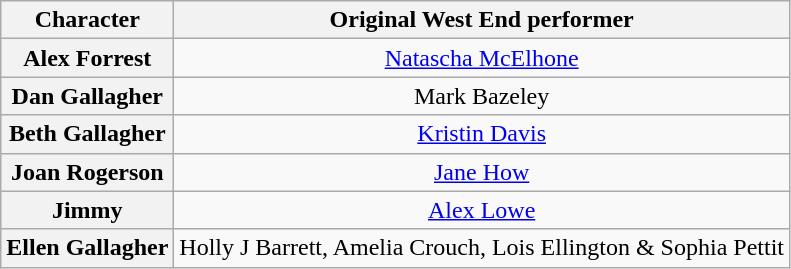<table class="wikitable">
<tr>
<th scope="col">Character</th>
<th scope="col" class="unsortable">Original West End performer</th>
</tr>
<tr>
<th scope="row">Alex Forrest</th>
<td align="center"><a href='#'>Natascha McElhone</a></td>
</tr>
<tr>
<th scope="row">Dan Gallagher</th>
<td align="center">Mark Bazeley</td>
</tr>
<tr>
<th scope="row">Beth Gallagher</th>
<td align="center"><a href='#'>Kristin Davis</a></td>
</tr>
<tr>
<th scope="row">Joan Rogerson</th>
<td align="center"><a href='#'>Jane How</a></td>
</tr>
<tr>
<th scope="row">Jimmy</th>
<td align="center"><a href='#'>Alex Lowe</a></td>
</tr>
<tr>
<th scope="row">Ellen Gallagher</th>
<td align="center">Holly J Barrett, Amelia Crouch, Lois Ellington & Sophia Pettit</td>
</tr>
</table>
